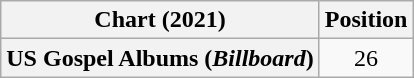<table class="wikitable plainrowheaders" style="text-align:center">
<tr>
<th scope="col">Chart (2021)</th>
<th scope="col">Position</th>
</tr>
<tr>
<th scope="row">US Gospel Albums (<em>Billboard</em>)</th>
<td>26</td>
</tr>
</table>
